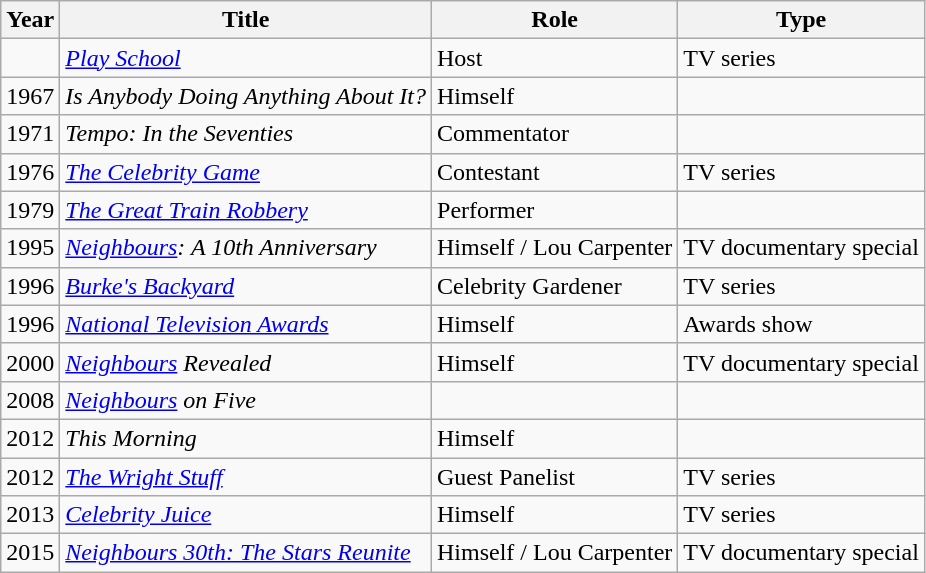<table class="wikitable">
<tr>
<th>Year</th>
<th>Title</th>
<th>Role</th>
<th>Type</th>
</tr>
<tr>
<td></td>
<td><em><a href='#'>Play School</a></em></td>
<td>Host</td>
<td>TV series</td>
</tr>
<tr>
<td>1967</td>
<td><em>Is Anybody Doing Anything About It?</em></td>
<td>Himself</td>
<td></td>
</tr>
<tr>
<td>1971</td>
<td><em>Tempo: In the Seventies</em></td>
<td>Commentator</td>
<td></td>
</tr>
<tr>
<td>1976</td>
<td><em><a href='#'>The Celebrity Game</a></em></td>
<td>Contestant</td>
<td>TV series</td>
</tr>
<tr>
<td>1979</td>
<td><em><a href='#'>The Great Train Robbery</a></em></td>
<td>Performer</td>
<td></td>
</tr>
<tr>
<td>1995</td>
<td><em><a href='#'>Neighbours</a>: A 10th Anniversary</em></td>
<td>Himself / Lou Carpenter</td>
<td>TV documentary special</td>
</tr>
<tr>
<td>1996</td>
<td><em><a href='#'>Burke's Backyard</a></em></td>
<td>Celebrity Gardener</td>
<td>TV series</td>
</tr>
<tr>
<td>1996</td>
<td><em><a href='#'>National Television Awards</a></em></td>
<td>Himself</td>
<td>Awards show</td>
</tr>
<tr>
<td>2000</td>
<td><em><a href='#'>Neighbours</a> Revealed</em></td>
<td>Himself</td>
<td>TV documentary special</td>
</tr>
<tr>
<td>2008</td>
<td><em><a href='#'>Neighbours</a> on Five</em></td>
<td></td>
<td></td>
</tr>
<tr>
<td>2012</td>
<td><em>This Morning</em></td>
<td>Himself</td>
<td></td>
</tr>
<tr>
<td>2012</td>
<td><em><a href='#'>The Wright Stuff</a></em></td>
<td>Guest Panelist</td>
<td>TV series</td>
</tr>
<tr>
<td>2013</td>
<td><em><a href='#'>Celebrity Juice</a></em></td>
<td>Himself</td>
<td>TV series</td>
</tr>
<tr>
<td>2015</td>
<td><em><a href='#'>Neighbours 30th: The Stars Reunite</a></em></td>
<td>Himself / Lou Carpenter</td>
<td>TV documentary special</td>
</tr>
</table>
